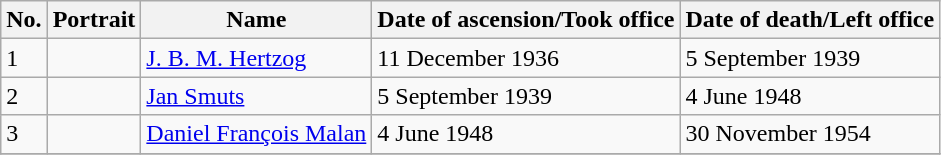<table class="wikitable">
<tr>
<th>No.</th>
<th>Portrait</th>
<th>Name</th>
<th>Date of ascension/Took office</th>
<th>Date of death/Left office</th>
</tr>
<tr>
<td>1</td>
<td></td>
<td><a href='#'>J. B. M. Hertzog</a></td>
<td>11 December 1936</td>
<td>5 September 1939</td>
</tr>
<tr>
<td>2</td>
<td></td>
<td><a href='#'>Jan Smuts</a></td>
<td>5 September 1939</td>
<td>4 June 1948</td>
</tr>
<tr>
<td>3</td>
<td></td>
<td><a href='#'>Daniel François Malan</a></td>
<td>4 June 1948</td>
<td>30 November 1954</td>
</tr>
<tr>
</tr>
</table>
